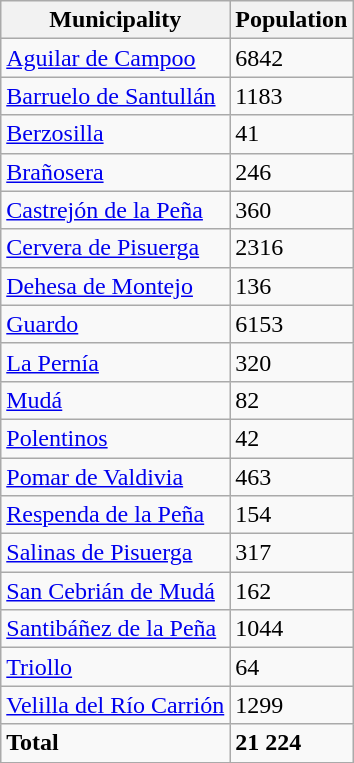<table class="wikitable">
<tr>
<th colspan="1">Municipality</th>
<th colspan="1">Population</th>
</tr>
<tr>
<td><a href='#'>Aguilar de Campoo</a></td>
<td>6842</td>
</tr>
<tr>
<td><a href='#'>Barruelo de Santullán</a></td>
<td>1183</td>
</tr>
<tr>
<td><a href='#'>Berzosilla</a></td>
<td>41</td>
</tr>
<tr>
<td><a href='#'>Brañosera</a></td>
<td>246</td>
</tr>
<tr>
<td><a href='#'>Castrejón de la Peña</a></td>
<td>360</td>
</tr>
<tr>
<td><a href='#'>Cervera de Pisuerga</a></td>
<td>2316</td>
</tr>
<tr>
<td><a href='#'>Dehesa de Montejo</a></td>
<td>136</td>
</tr>
<tr>
<td><a href='#'>Guardo</a></td>
<td>6153</td>
</tr>
<tr>
<td><a href='#'>La Pernía</a></td>
<td>320</td>
</tr>
<tr>
<td><a href='#'>Mudá</a></td>
<td>82</td>
</tr>
<tr>
<td><a href='#'>Polentinos</a></td>
<td>42</td>
</tr>
<tr>
<td><a href='#'>Pomar de Valdivia</a></td>
<td>463</td>
</tr>
<tr>
<td><a href='#'>Respenda de la Peña</a></td>
<td>154</td>
</tr>
<tr>
<td><a href='#'>Salinas de Pisuerga</a></td>
<td>317</td>
</tr>
<tr>
<td><a href='#'>San Cebrián de Mudá</a></td>
<td>162</td>
</tr>
<tr>
<td><a href='#'>Santibáñez de la Peña</a></td>
<td>1044</td>
</tr>
<tr>
<td><a href='#'>Triollo</a></td>
<td>64</td>
</tr>
<tr>
<td><a href='#'>Velilla del Río Carrión</a></td>
<td>1299</td>
</tr>
<tr>
<td><strong>Total</strong></td>
<td><strong>21 224</strong></td>
</tr>
</table>
